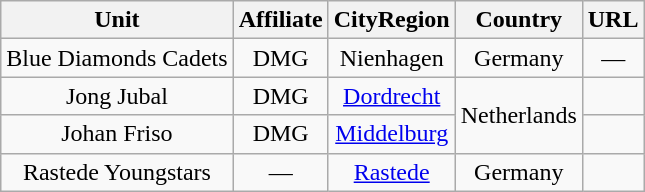<table class="wikitable" style="text-align: center;">
<tr>
<th>Unit</th>
<th>Affiliate</th>
<th>CityRegion</th>
<th>Country</th>
<th>URL</th>
</tr>
<tr>
<td>Blue Diamonds Cadets</td>
<td>DMG</td>
<td>Nienhagen</td>
<td>Germany</td>
<td>—</td>
</tr>
<tr>
<td>Jong Jubal</td>
<td>DMG</td>
<td><a href='#'>Dordrecht</a></td>
<td rowspan="2">Netherlands</td>
<td></td>
</tr>
<tr>
<td>Johan Friso</td>
<td>DMG</td>
<td><a href='#'>Middelburg</a></td>
<td></td>
</tr>
<tr>
<td>Rastede Youngstars</td>
<td>—</td>
<td><a href='#'>Rastede</a></td>
<td>Germany</td>
<td></td>
</tr>
</table>
